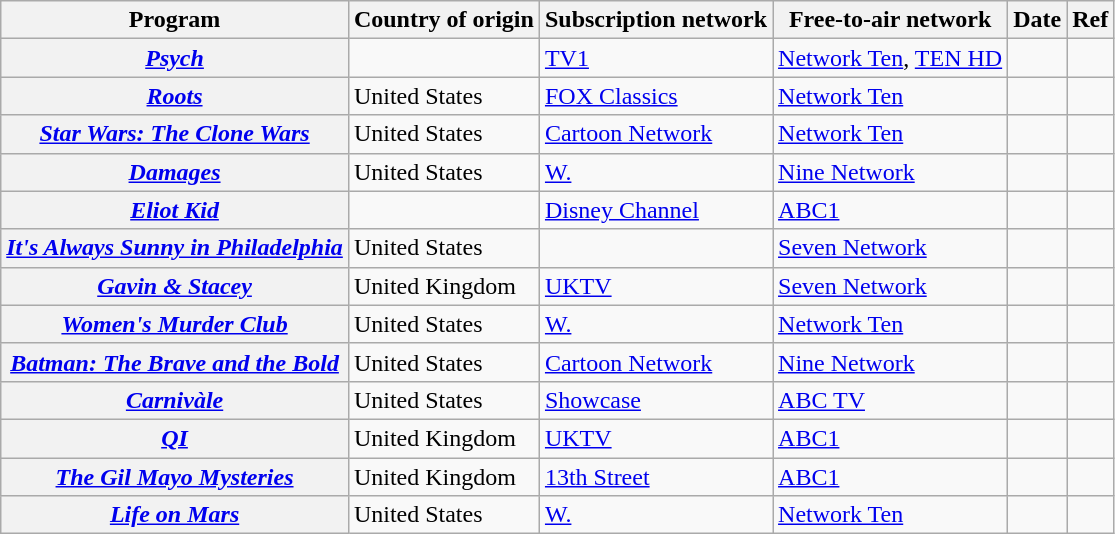<table class="wikitable plainrowheaders sortable">
<tr>
<th scope="col">Program</th>
<th scope="col">Country of origin</th>
<th scope="col">Subscription network</th>
<th scope="col">Free-to-air network</th>
<th scope="col">Date</th>
<th scope="col" class="unsortable">Ref</th>
</tr>
<tr>
<th scope="row"><em><a href='#'>Psych</a></em></th>
<td></td>
<td><a href='#'>TV1</a></td>
<td><a href='#'>Network Ten</a>, <a href='#'>TEN HD</a></td>
<td align=center></td>
<td align=center></td>
</tr>
<tr>
<th scope="row"><em><a href='#'>Roots</a></em></th>
<td>United States</td>
<td><a href='#'>FOX Classics</a></td>
<td><a href='#'>Network Ten</a></td>
<td align=center></td>
<td align=center></td>
</tr>
<tr>
<th scope="row"><em><a href='#'>Star Wars: The Clone Wars</a></em></th>
<td>United States</td>
<td><a href='#'>Cartoon Network</a></td>
<td><a href='#'>Network Ten</a></td>
<td align=center></td>
<td align=center></td>
</tr>
<tr>
<th scope="row"><em><a href='#'>Damages</a></em></th>
<td>United States</td>
<td><a href='#'>W.</a></td>
<td><a href='#'>Nine Network</a></td>
<td align=center></td>
<td align=center></td>
</tr>
<tr>
<th scope="row"><em><a href='#'>Eliot Kid</a></em></th>
<td></td>
<td><a href='#'>Disney Channel</a></td>
<td><a href='#'>ABC1</a></td>
<td align=center></td>
<td align=center></td>
</tr>
<tr>
<th scope="row"><em><a href='#'>It's Always Sunny in Philadelphia</a></em></th>
<td>United States</td>
<td></td>
<td><a href='#'>Seven Network</a></td>
<td align=center></td>
<td align=center></td>
</tr>
<tr>
<th scope="row"><em><a href='#'>Gavin & Stacey</a></em></th>
<td>United Kingdom</td>
<td><a href='#'>UKTV</a></td>
<td><a href='#'>Seven Network</a></td>
<td align=center></td>
<td align=center></td>
</tr>
<tr>
<th scope="row"><em><a href='#'>Women's Murder Club</a></em></th>
<td>United States</td>
<td><a href='#'>W.</a></td>
<td><a href='#'>Network Ten</a></td>
<td align=center></td>
<td align=center></td>
</tr>
<tr>
<th scope="row"><em><a href='#'>Batman: The Brave and the Bold</a></em></th>
<td>United States</td>
<td><a href='#'>Cartoon Network</a></td>
<td><a href='#'>Nine Network</a></td>
<td align=center></td>
<td align=center></td>
</tr>
<tr>
<th scope="row"><em><a href='#'>Carnivàle</a></em></th>
<td>United States</td>
<td><a href='#'>Showcase</a></td>
<td><a href='#'>ABC TV</a></td>
<td align=center></td>
<td align=center></td>
</tr>
<tr>
<th scope="row"><em><a href='#'>QI</a></em></th>
<td>United Kingdom</td>
<td><a href='#'>UKTV</a></td>
<td><a href='#'>ABC1</a></td>
<td align=center></td>
<td align=center></td>
</tr>
<tr>
<th scope="row"><em><a href='#'>The Gil Mayo Mysteries</a></em></th>
<td>United Kingdom</td>
<td><a href='#'>13th Street</a></td>
<td><a href='#'>ABC1</a></td>
<td align=center></td>
<td align=center></td>
</tr>
<tr>
<th scope="row"><em><a href='#'>Life on Mars</a></em></th>
<td>United States</td>
<td><a href='#'>W.</a></td>
<td><a href='#'>Network Ten</a></td>
<td align=center></td>
<td align=center></td>
</tr>
</table>
